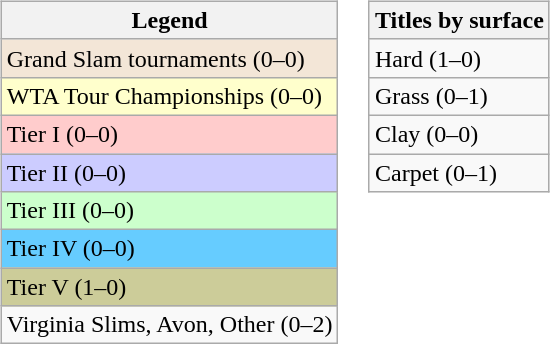<table>
<tr valign=top>
<td><br><table class="wikitable sortable mw-collapsible mw-collapsed">
<tr>
<th>Legend</th>
</tr>
<tr>
<td bgcolor=#f3e6d7>Grand Slam tournaments (0–0)</td>
</tr>
<tr>
<td bgcolor=#ffffcc>WTA Tour Championships (0–0)</td>
</tr>
<tr>
<td bgcolor=#FFCCCC>Tier I (0–0)</td>
</tr>
<tr>
<td bgcolor=#CCCCFF>Tier II (0–0)</td>
</tr>
<tr>
<td bgcolor=#CCFFCC>Tier III (0–0)</td>
</tr>
<tr>
<td bgcolor=#66CCFF>Tier IV (0–0)</td>
</tr>
<tr>
<td bgcolor=#CCCC99>Tier V (1–0)</td>
</tr>
<tr>
<td>Virginia Slims, Avon, Other (0–2)</td>
</tr>
</table>
</td>
<td><br><table class="wikitable sortable mw-collapsible mw-collapsed">
<tr>
<th>Titles by surface</th>
</tr>
<tr>
<td>Hard (1–0)</td>
</tr>
<tr>
<td>Grass (0–1)</td>
</tr>
<tr>
<td>Clay (0–0)</td>
</tr>
<tr>
<td>Carpet (0–1)</td>
</tr>
</table>
</td>
</tr>
</table>
